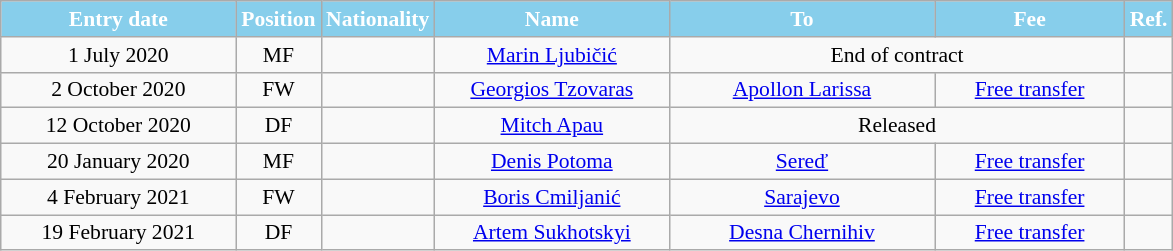<table class="wikitable"  style="text-align:center; font-size:90%; ">
<tr>
<th style="background:#87CEEB; color:#FFFFFF; width:150px;">Entry date</th>
<th style="background:#87CEEB; color:#FFFFFF; width:50px;">Position</th>
<th style="background:#87CEEB; color:#FFFFFF; width:50px;">Nationality</th>
<th style="background:#87CEEB; color:#FFFFFF; width:150px;">Name</th>
<th style="background:#87CEEB; color:#FFFFFF; width:170px;">To</th>
<th style="background:#87CEEB; color:#FFFFFF; width:120px;">Fee</th>
<th style="background:#87CEEB; color:#FFFFFF; width:25px;">Ref.</th>
</tr>
<tr>
<td>1 July 2020</td>
<td>MF</td>
<td></td>
<td><a href='#'>Marin Ljubičić</a></td>
<td colspan="2">End of contract</td>
<td></td>
</tr>
<tr>
<td>2 October 2020</td>
<td>FW</td>
<td></td>
<td><a href='#'>Georgios Tzovaras</a></td>
<td> <a href='#'>Apollon Larissa</a></td>
<td><a href='#'>Free transfer</a></td>
<td></td>
</tr>
<tr>
<td>12 October 2020</td>
<td>DF</td>
<td></td>
<td><a href='#'>Mitch Apau</a></td>
<td colspan="2">Released</td>
<td></td>
</tr>
<tr>
<td>20 January 2020</td>
<td>MF</td>
<td></td>
<td><a href='#'>Denis Potoma</a></td>
<td> <a href='#'>Sereď</a></td>
<td><a href='#'>Free transfer</a></td>
<td></td>
</tr>
<tr>
<td>4 February 2021</td>
<td>FW</td>
<td></td>
<td><a href='#'>Boris Cmiljanić</a></td>
<td> <a href='#'>Sarajevo</a></td>
<td><a href='#'>Free transfer</a></td>
<td></td>
</tr>
<tr>
<td>19 February 2021</td>
<td>DF</td>
<td></td>
<td><a href='#'>Artem Sukhotskyi</a></td>
<td> <a href='#'>Desna Chernihiv</a></td>
<td><a href='#'>Free transfer</a></td>
<td></td>
</tr>
</table>
